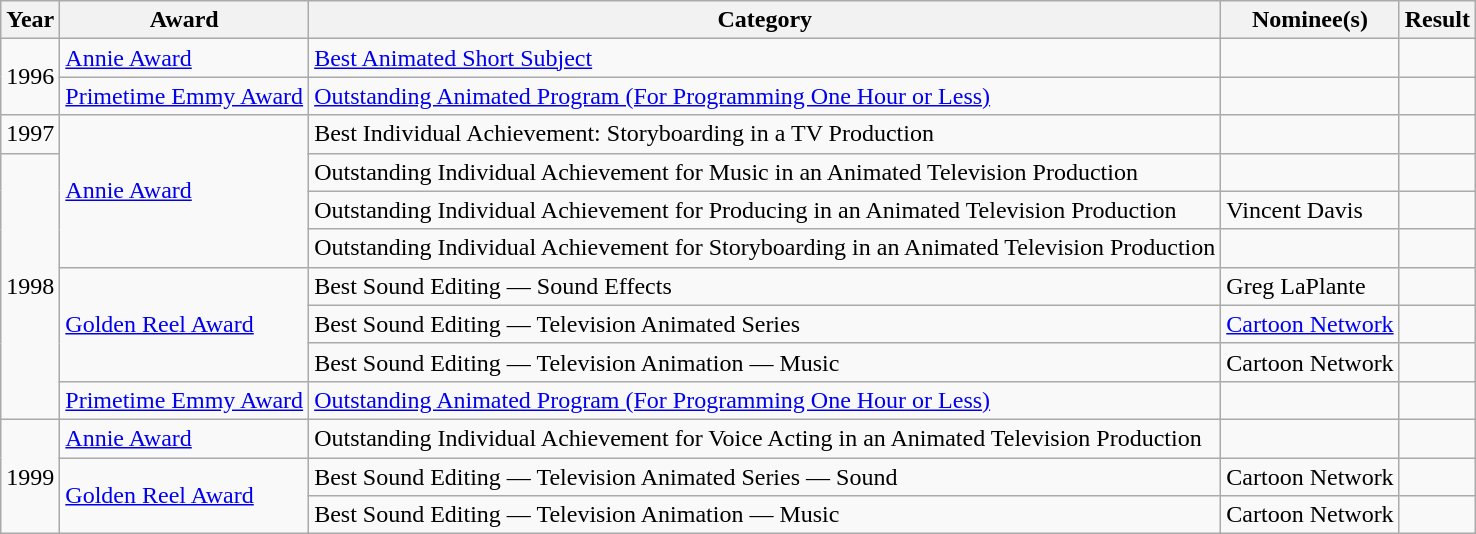<table class="wikitable sortable">
<tr>
<th>Year</th>
<th>Award</th>
<th>Category</th>
<th>Nominee(s)</th>
<th>Result</th>
</tr>
<tr>
<td rowspan="2">1996</td>
<td><a href='#'>Annie Award</a></td>
<td><a href='#'>Best Animated Short Subject</a></td>
<td></td>
<td></td>
</tr>
<tr>
<td><a href='#'>Primetime Emmy Award</a></td>
<td><a href='#'>Outstanding Animated Program (For Programming One Hour or Less)</a></td>
<td></td>
<td></td>
</tr>
<tr>
<td>1997</td>
<td rowspan="4"><a href='#'>Annie Award</a></td>
<td>Best Individual Achievement: Storyboarding in a TV Production</td>
<td></td>
<td></td>
</tr>
<tr>
<td rowspan="7">1998</td>
<td>Outstanding Individual Achievement for Music in an Animated Television Production</td>
<td></td>
<td></td>
</tr>
<tr>
<td>Outstanding Individual Achievement for Producing in an Animated Television Production</td>
<td>Vincent Davis</td>
<td></td>
</tr>
<tr>
<td>Outstanding Individual Achievement for Storyboarding in an Animated Television Production</td>
<td></td>
<td></td>
</tr>
<tr>
<td rowspan="3"><a href='#'>Golden Reel Award</a></td>
<td>Best Sound Editing — Sound Effects</td>
<td>Greg LaPlante</td>
<td></td>
</tr>
<tr>
<td>Best Sound Editing — Television Animated Series</td>
<td><a href='#'>Cartoon Network</a></td>
<td></td>
</tr>
<tr>
<td>Best Sound Editing — Television Animation — Music</td>
<td>Cartoon Network</td>
<td></td>
</tr>
<tr>
<td><a href='#'>Primetime Emmy Award</a></td>
<td><a href='#'>Outstanding Animated Program (For Programming One Hour or Less)</a></td>
<td></td>
<td></td>
</tr>
<tr>
<td rowspan=3>1999</td>
<td><a href='#'>Annie Award</a></td>
<td>Outstanding Individual Achievement for Voice Acting in an Animated Television Production</td>
<td></td>
<td></td>
</tr>
<tr>
<td rowspan="2"><a href='#'>Golden Reel Award</a></td>
<td>Best Sound Editing — Television Animated Series — Sound</td>
<td>Cartoon Network</td>
<td></td>
</tr>
<tr>
<td>Best Sound Editing — Television Animation — Music</td>
<td>Cartoon Network</td>
<td></td>
</tr>
</table>
